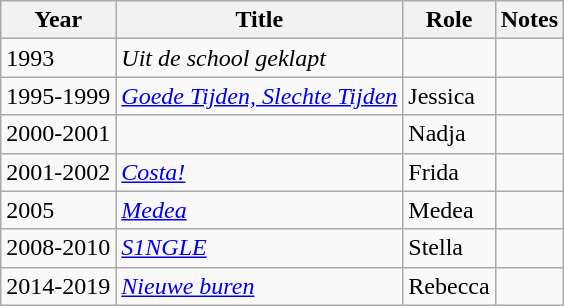<table class="wikitable sortable">
<tr>
<th>Year</th>
<th>Title</th>
<th>Role</th>
<th class="unsortable">Notes</th>
</tr>
<tr>
<td>1993</td>
<td><em>Uit de school geklapt</em></td>
<td></td>
<td></td>
</tr>
<tr>
<td>1995-1999</td>
<td><em><a href='#'>Goede Tijden, Slechte Tijden</a></em></td>
<td>Jessica</td>
<td></td>
</tr>
<tr>
<td>2000-2001</td>
<td><em></em></td>
<td>Nadja</td>
<td></td>
</tr>
<tr>
<td>2001-2002</td>
<td><em><a href='#'>Costa!</a></em></td>
<td>Frida</td>
<td></td>
</tr>
<tr>
<td>2005</td>
<td><em><a href='#'>Medea</a></em></td>
<td>Medea</td>
<td></td>
</tr>
<tr>
<td>2008-2010</td>
<td><em><a href='#'>S1NGLE</a></em></td>
<td>Stella</td>
<td></td>
</tr>
<tr>
<td>2014-2019</td>
<td><em><a href='#'>Nieuwe buren</a></em></td>
<td>Rebecca</td>
<td></td>
</tr>
</table>
